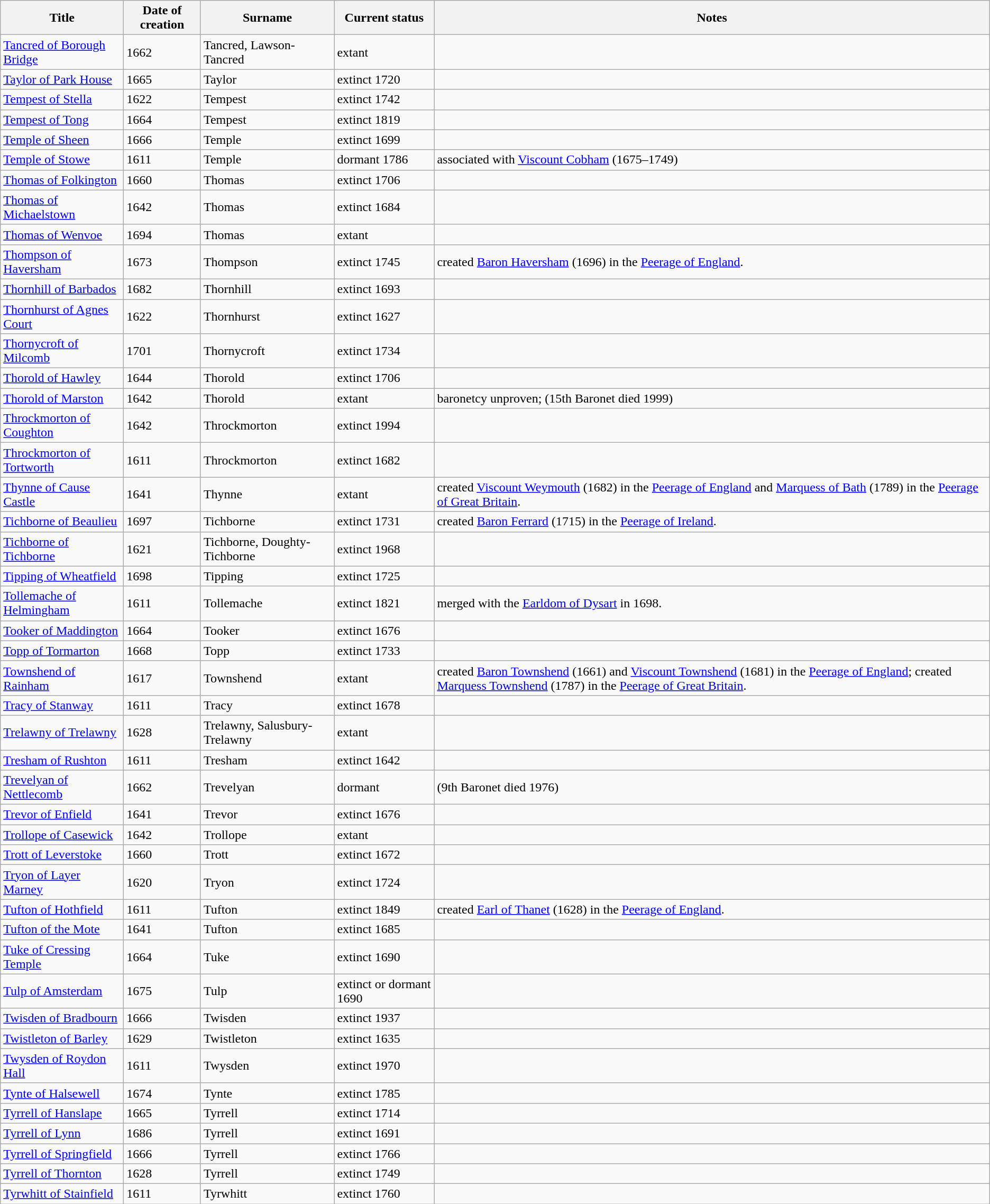<table class="wikitable">
<tr>
<th>Title</th>
<th>Date of creation</th>
<th>Surname</th>
<th>Current status</th>
<th>Notes</th>
</tr>
<tr>
<td><a href='#'>Tancred of Borough Bridge</a></td>
<td>1662</td>
<td>Tancred, Lawson-Tancred</td>
<td>extant</td>
<td> </td>
</tr>
<tr>
<td><a href='#'>Taylor of Park House</a></td>
<td>1665</td>
<td>Taylor</td>
<td>extinct 1720</td>
<td> </td>
</tr>
<tr>
<td><a href='#'>Tempest of Stella</a></td>
<td>1622</td>
<td>Tempest</td>
<td>extinct 1742</td>
<td> </td>
</tr>
<tr>
<td><a href='#'>Tempest of Tong</a></td>
<td>1664</td>
<td>Tempest</td>
<td>extinct 1819</td>
<td> </td>
</tr>
<tr>
<td><a href='#'>Temple of Sheen</a></td>
<td>1666</td>
<td>Temple</td>
<td>extinct 1699</td>
<td> </td>
</tr>
<tr>
<td><a href='#'>Temple of Stowe</a></td>
<td>1611</td>
<td>Temple</td>
<td>dormant 1786</td>
<td>associated with <a href='#'>Viscount Cobham</a> (1675–1749)</td>
</tr>
<tr>
<td><a href='#'>Thomas of Folkington</a></td>
<td>1660</td>
<td>Thomas</td>
<td>extinct 1706</td>
<td> </td>
</tr>
<tr>
<td><a href='#'>Thomas of Michaelstown</a></td>
<td>1642</td>
<td>Thomas</td>
<td>extinct 1684</td>
<td> </td>
</tr>
<tr>
<td><a href='#'>Thomas of Wenvoe</a></td>
<td>1694</td>
<td>Thomas</td>
<td>extant</td>
<td> </td>
</tr>
<tr>
<td><a href='#'>Thompson of Haversham</a></td>
<td>1673</td>
<td>Thompson</td>
<td>extinct 1745</td>
<td>created <a href='#'>Baron Haversham</a> (1696) in the <a href='#'>Peerage of England</a>.</td>
</tr>
<tr>
<td><a href='#'>Thornhill of Barbados</a></td>
<td>1682</td>
<td>Thornhill</td>
<td>extinct 1693</td>
<td> </td>
</tr>
<tr>
<td><a href='#'>Thornhurst of Agnes Court</a></td>
<td>1622</td>
<td>Thornhurst</td>
<td>extinct 1627</td>
<td> </td>
</tr>
<tr>
<td><a href='#'>Thornycroft of Milcomb</a></td>
<td>1701</td>
<td>Thornycroft</td>
<td>extinct 1734</td>
<td> </td>
</tr>
<tr>
<td><a href='#'>Thorold of Hawley</a></td>
<td>1644</td>
<td>Thorold</td>
<td>extinct 1706</td>
<td> </td>
</tr>
<tr>
<td><a href='#'>Thorold of Marston</a></td>
<td>1642</td>
<td>Thorold</td>
<td>extant</td>
<td>baronetcy unproven; (15th Baronet died 1999)</td>
</tr>
<tr>
<td><a href='#'>Throckmorton of Coughton</a></td>
<td>1642</td>
<td>Throckmorton</td>
<td>extinct 1994</td>
<td> </td>
</tr>
<tr>
<td><a href='#'>Throckmorton of Tortworth</a></td>
<td>1611</td>
<td>Throckmorton</td>
<td>extinct 1682</td>
<td> </td>
</tr>
<tr>
<td><a href='#'>Thynne of Cause Castle</a></td>
<td>1641</td>
<td>Thynne</td>
<td>extant</td>
<td>created <a href='#'>Viscount Weymouth</a> (1682) in the <a href='#'>Peerage of England</a> and <a href='#'>Marquess of Bath</a> (1789) in the <a href='#'>Peerage of Great Britain</a>.</td>
</tr>
<tr>
<td><a href='#'>Tichborne of Beaulieu</a></td>
<td>1697</td>
<td>Tichborne</td>
<td>extinct 1731</td>
<td>created <a href='#'>Baron Ferrard</a> (1715) in the <a href='#'>Peerage of Ireland</a>.</td>
</tr>
<tr>
<td><a href='#'>Tichborne of Tichborne</a></td>
<td>1621</td>
<td>Tichborne, Doughty-Tichborne</td>
<td>extinct 1968</td>
<td> </td>
</tr>
<tr>
<td><a href='#'>Tipping of Wheatfield</a></td>
<td>1698</td>
<td>Tipping</td>
<td>extinct 1725</td>
<td> </td>
</tr>
<tr>
<td><a href='#'>Tollemache of Helmingham</a></td>
<td>1611</td>
<td>Tollemache</td>
<td>extinct 1821</td>
<td>merged with the <a href='#'>Earldom of Dysart</a> in 1698.</td>
</tr>
<tr>
<td><a href='#'>Tooker of Maddington</a></td>
<td>1664</td>
<td>Tooker</td>
<td>extinct 1676</td>
<td> </td>
</tr>
<tr>
<td><a href='#'>Topp of Tormarton</a></td>
<td>1668</td>
<td>Topp</td>
<td>extinct 1733</td>
<td> </td>
</tr>
<tr>
<td><a href='#'>Townshend of Rainham</a></td>
<td>1617</td>
<td>Townshend</td>
<td>extant</td>
<td>created <a href='#'>Baron Townshend</a> (1661) and <a href='#'>Viscount Townshend</a> (1681) in the <a href='#'>Peerage of England</a>; created <a href='#'>Marquess Townshend</a> (1787) in the <a href='#'>Peerage of Great Britain</a>.</td>
</tr>
<tr>
<td><a href='#'>Tracy of Stanway</a></td>
<td>1611</td>
<td>Tracy</td>
<td>extinct 1678</td>
<td> </td>
</tr>
<tr>
<td><a href='#'>Trelawny of Trelawny</a></td>
<td>1628</td>
<td>Trelawny, Salusbury-Trelawny</td>
<td>extant</td>
<td> </td>
</tr>
<tr>
<td><a href='#'>Tresham of Rushton</a></td>
<td>1611</td>
<td>Tresham</td>
<td>extinct 1642</td>
<td> </td>
</tr>
<tr>
<td><a href='#'>Trevelyan of Nettlecomb</a></td>
<td>1662</td>
<td>Trevelyan</td>
<td>dormant</td>
<td>(9th Baronet died 1976)</td>
</tr>
<tr>
<td><a href='#'>Trevor of Enfield</a></td>
<td>1641</td>
<td>Trevor</td>
<td>extinct 1676</td>
<td> </td>
</tr>
<tr>
<td><a href='#'>Trollope of Casewick</a></td>
<td>1642</td>
<td>Trollope</td>
<td>extant</td>
<td> </td>
</tr>
<tr>
<td><a href='#'>Trott of Leverstoke</a></td>
<td>1660</td>
<td>Trott</td>
<td>extinct 1672</td>
<td> </td>
</tr>
<tr>
<td><a href='#'>Tryon of Layer Marney</a></td>
<td>1620</td>
<td>Tryon</td>
<td>extinct 1724</td>
<td> </td>
</tr>
<tr>
<td><a href='#'>Tufton of Hothfield</a></td>
<td>1611</td>
<td>Tufton</td>
<td>extinct 1849</td>
<td>created <a href='#'>Earl of Thanet</a> (1628) in the <a href='#'>Peerage of England</a>.</td>
</tr>
<tr>
<td><a href='#'>Tufton of the Mote</a></td>
<td>1641</td>
<td>Tufton</td>
<td>extinct 1685</td>
<td> </td>
</tr>
<tr>
<td><a href='#'>Tuke of Cressing Temple</a></td>
<td>1664</td>
<td>Tuke</td>
<td>extinct 1690</td>
<td> </td>
</tr>
<tr>
<td><a href='#'>Tulp of Amsterdam</a></td>
<td>1675</td>
<td>Tulp</td>
<td>extinct or dormant 1690</td>
<td> </td>
</tr>
<tr>
<td><a href='#'>Twisden of Bradbourn</a></td>
<td>1666</td>
<td>Twisden</td>
<td>extinct 1937</td>
<td> </td>
</tr>
<tr>
<td><a href='#'>Twistleton of Barley</a></td>
<td>1629</td>
<td>Twistleton</td>
<td>extinct 1635</td>
<td> </td>
</tr>
<tr>
<td><a href='#'>Twysden of Roydon Hall</a></td>
<td>1611</td>
<td>Twysden</td>
<td>extinct 1970</td>
<td> </td>
</tr>
<tr>
<td><a href='#'>Tynte of Halsewell</a></td>
<td>1674</td>
<td>Tynte</td>
<td>extinct 1785</td>
<td> </td>
</tr>
<tr>
<td><a href='#'>Tyrrell of Hanslape</a></td>
<td>1665</td>
<td>Tyrrell</td>
<td>extinct 1714</td>
<td> </td>
</tr>
<tr>
<td><a href='#'>Tyrrell of Lynn</a></td>
<td>1686</td>
<td>Tyrrell</td>
<td>extinct 1691</td>
<td> </td>
</tr>
<tr>
<td><a href='#'>Tyrrell of Springfield</a></td>
<td>1666</td>
<td>Tyrrell</td>
<td>extinct 1766</td>
<td> </td>
</tr>
<tr>
<td><a href='#'>Tyrrell of Thornton</a></td>
<td>1628</td>
<td>Tyrrell</td>
<td>extinct 1749</td>
<td> </td>
</tr>
<tr>
<td><a href='#'>Tyrwhitt of Stainfield</a></td>
<td>1611</td>
<td>Tyrwhitt</td>
<td>extinct 1760</td>
<td> </td>
</tr>
</table>
